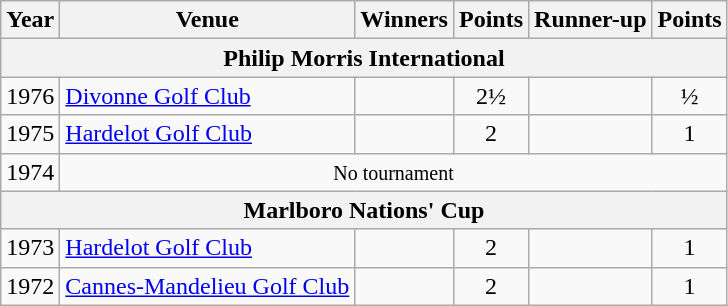<table class="wikitable">
<tr>
<th>Year</th>
<th>Venue</th>
<th>Winners</th>
<th>Points</th>
<th>Runner-up</th>
<th>Points</th>
</tr>
<tr>
<th colspan=6>Philip Morris International</th>
</tr>
<tr>
<td>1976</td>
<td><a href='#'>Divonne Golf Club</a></td>
<td></td>
<td align=center>2½</td>
<td></td>
<td align=center>½</td>
</tr>
<tr>
<td>1975</td>
<td><a href='#'>Hardelot Golf Club</a></td>
<td></td>
<td align=center>2</td>
<td></td>
<td align=center>1</td>
</tr>
<tr>
<td>1974</td>
<td align=center colspan=5><small>No tournament</small></td>
</tr>
<tr>
<th colspan=6>Marlboro Nations' Cup</th>
</tr>
<tr>
<td>1973</td>
<td><a href='#'>Hardelot Golf Club</a></td>
<td></td>
<td align=center>2</td>
<td></td>
<td align=center>1</td>
</tr>
<tr>
<td>1972</td>
<td><a href='#'>Cannes-Mandelieu Golf Club</a></td>
<td></td>
<td align=center>2</td>
<td></td>
<td align=center>1</td>
</tr>
</table>
